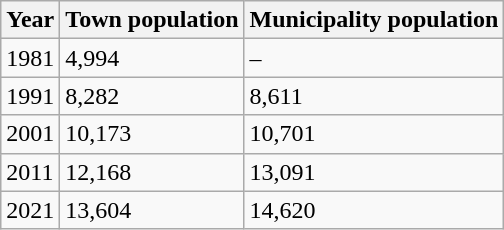<table class=wikitable>
<tr>
<th>Year</th>
<th>Town population</th>
<th>Municipality population</th>
</tr>
<tr>
<td>1981</td>
<td>4,994</td>
<td>–</td>
</tr>
<tr>
<td>1991</td>
<td>8,282</td>
<td>8,611</td>
</tr>
<tr>
<td>2001</td>
<td>10,173</td>
<td>10,701</td>
</tr>
<tr>
<td>2011</td>
<td>12,168</td>
<td>13,091</td>
</tr>
<tr>
<td>2021</td>
<td>13,604</td>
<td>14,620</td>
</tr>
</table>
